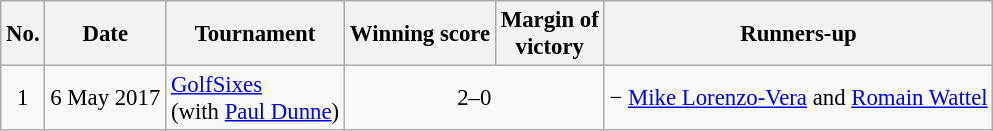<table class="wikitable" style="font-size:95%;">
<tr>
<th>No.</th>
<th>Date</th>
<th>Tournament</th>
<th>Winning score</th>
<th>Margin of<br>victory</th>
<th>Runners-up</th>
</tr>
<tr>
<td align=center>1</td>
<td align=right>6 May 2017</td>
<td><a href='#'>GolfSixes</a><br>(with  <a href='#'>Paul Dunne</a>)</td>
<td colspan="2" style="text-align:center;">2–0</td>
<td> − <a href='#'>Mike Lorenzo-Vera</a> and <a href='#'>Romain Wattel</a></td>
</tr>
</table>
